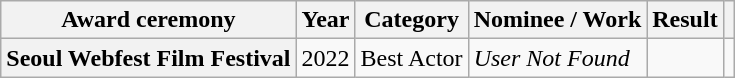<table class="wikitable plainrowheaders">
<tr>
<th scope="col">Award ceremony</th>
<th scope="col">Year</th>
<th scope="col">Category</th>
<th scope="col">Nominee / Work</th>
<th scope="col">Result</th>
<th scope="col" class="unsortable"></th>
</tr>
<tr>
<th scope="row">Seoul Webfest Film Festival</th>
<td style="text-align:center">2022</td>
<td>Best Actor</td>
<td><em>User Not Found</em></td>
<td></td>
<td style="text-align:center"></td>
</tr>
</table>
